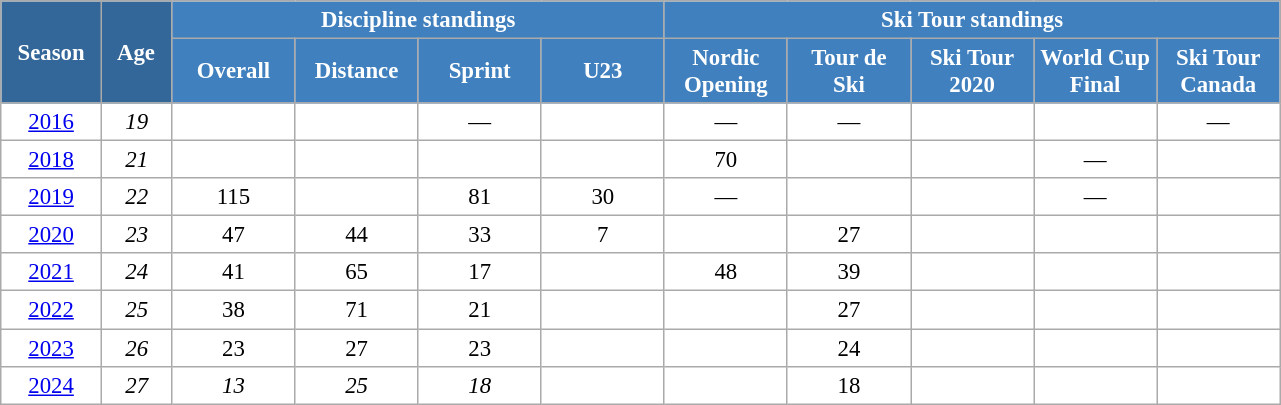<table class="wikitable" style="font-size:95%; text-align:center; border:grey solid 1px; border-collapse:collapse; background:#ffffff;">
<tr>
<th style="background-color:#369; color:white; width:60px;" rowspan="2"> Season </th>
<th style="background-color:#369; color:white; width:40px;" rowspan="2"> Age </th>
<th style="background-color:#4180be; color:white;" colspan="4">Discipline standings</th>
<th style="background-color:#4180be; color:white;" colspan="6">Ski Tour standings</th>
</tr>
<tr>
<th style="background-color:#4180be; color:white; width:75px;">Overall</th>
<th style="background-color:#4180be; color:white; width:75px;">Distance</th>
<th style="background-color:#4180be; color:white; width:75px;">Sprint</th>
<th style="background-color:#4180be; color:white; width:75px;">U23</th>
<th style="background-color:#4180be; color:white; width:75px;">Nordic<br>Opening</th>
<th style="background-color:#4180be; color:white; width:75px;">Tour de<br>Ski</th>
<th style="background-color:#4180be; color:white; width:75px;">Ski Tour<br>2020</th>
<th style="background-color:#4180be; color:white; width:75px;">World Cup<br>Final</th>
<th style="background-color:#4180be; color:white; width:75px;">Ski Tour<br>Canada</th>
</tr>
<tr>
<td><a href='#'>2016</a></td>
<td><em>19</em></td>
<td></td>
<td></td>
<td>—</td>
<td></td>
<td>—</td>
<td>—</td>
<td></td>
<td></td>
<td>—</td>
</tr>
<tr>
<td><a href='#'>2018</a></td>
<td><em>21</em></td>
<td></td>
<td></td>
<td></td>
<td></td>
<td>70</td>
<td></td>
<td></td>
<td>—</td>
<td></td>
</tr>
<tr>
<td><a href='#'>2019</a></td>
<td><em>22</em></td>
<td>115</td>
<td></td>
<td>81</td>
<td>30</td>
<td>—</td>
<td></td>
<td></td>
<td>—</td>
<td></td>
</tr>
<tr>
<td><a href='#'>2020</a></td>
<td><em>23</em></td>
<td>47</td>
<td>44</td>
<td>33</td>
<td>7</td>
<td></td>
<td>27</td>
<td></td>
<td></td>
<td></td>
</tr>
<tr>
<td><a href='#'>2021</a></td>
<td><em>24</em></td>
<td>41</td>
<td>65</td>
<td>17</td>
<td></td>
<td>48</td>
<td>39</td>
<td></td>
<td></td>
<td></td>
</tr>
<tr>
<td><a href='#'>2022</a></td>
<td><em>25</em></td>
<td>38</td>
<td>71</td>
<td>21</td>
<td></td>
<td></td>
<td>27</td>
<td></td>
<td></td>
<td></td>
</tr>
<tr>
<td><a href='#'>2023</a></td>
<td><em>26</em></td>
<td>23</td>
<td>27</td>
<td>23</td>
<td></td>
<td></td>
<td>24</td>
<td></td>
<td></td>
<td></td>
</tr>
<tr>
<td><a href='#'>2024</a></td>
<td><em>27</em></td>
<td><em>13</em></td>
<td><em>25</em></td>
<td><em>18</em></td>
<td></td>
<td></td>
<td>18</td>
<td></td>
<td></td>
<td></td>
</tr>
</table>
